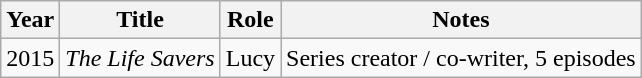<table class="wikitable sortable">
<tr>
<th>Year</th>
<th>Title</th>
<th>Role</th>
<th class="unsortable">Notes</th>
</tr>
<tr>
<td>2015</td>
<td><em>The Life Savers</em></td>
<td>Lucy</td>
<td>Series creator / co-writer, 5 episodes</td>
</tr>
</table>
